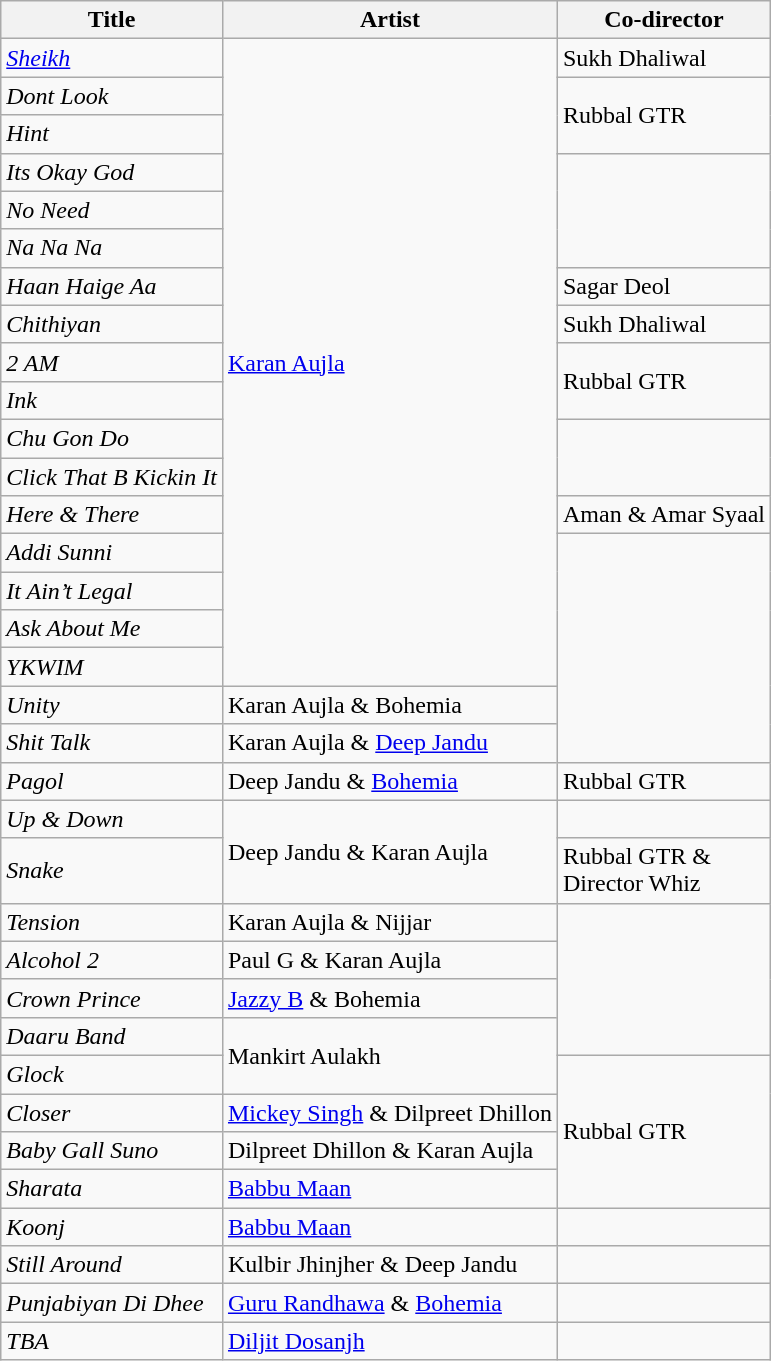<table class="wikitable">
<tr>
<th>Title</th>
<th>Artist</th>
<th>Co-director</th>
</tr>
<tr>
<td><a href='#'><em>Sheikh</em></a></td>
<td rowspan="17"><a href='#'>Karan Aujla</a></td>
<td>Sukh Dhaliwal</td>
</tr>
<tr>
<td><em>Dont Look</em></td>
<td rowspan="2">Rubbal GTR</td>
</tr>
<tr>
<td><em>Hint</em></td>
</tr>
<tr>
<td><em>Its Okay God</em></td>
<td rowspan="3"></td>
</tr>
<tr>
<td><em>No Need</em></td>
</tr>
<tr>
<td><em>Na Na Na</em></td>
</tr>
<tr>
<td><em>Haan Haige Aa</em></td>
<td>Sagar Deol</td>
</tr>
<tr>
<td><em>Chithiyan</em></td>
<td>Sukh Dhaliwal</td>
</tr>
<tr>
<td><em>2 AM</em></td>
<td rowspan="2">Rubbal GTR</td>
</tr>
<tr>
<td><em>Ink</em></td>
</tr>
<tr>
<td><em>Chu Gon Do</em></td>
<td rowspan="2"></td>
</tr>
<tr>
<td><em>Click That B Kickin It</em></td>
</tr>
<tr>
<td><em>Here & There</em></td>
<td>Aman & Amar Syaal</td>
</tr>
<tr>
<td><em>Addi Sunni</em></td>
<td rowspan="6"></td>
</tr>
<tr>
<td><em>It Ain’t Legal</em></td>
</tr>
<tr>
<td><em>Ask About Me</em></td>
</tr>
<tr>
<td><em>YKWIM</em></td>
</tr>
<tr>
<td><em>Unity</em></td>
<td>Karan Aujla & Bohemia</td>
</tr>
<tr>
<td><em>Shit Talk</em></td>
<td>Karan Aujla & <a href='#'>Deep Jandu</a></td>
</tr>
<tr>
<td><em>Pagol</em></td>
<td>Deep Jandu & <a href='#'>Bohemia</a></td>
<td>Rubbal GTR</td>
</tr>
<tr>
<td><em>Up & Down</em></td>
<td rowspan="2">Deep Jandu & Karan Aujla</td>
<td></td>
</tr>
<tr>
<td><em>Snake</em></td>
<td>Rubbal GTR &<br>Director Whiz</td>
</tr>
<tr>
<td><em>Tension</em></td>
<td>Karan Aujla & Nijjar</td>
<td rowspan="4"></td>
</tr>
<tr>
<td><em>Alcohol 2</em></td>
<td>Paul G & Karan Aujla</td>
</tr>
<tr>
<td><em>Crown Prince</em></td>
<td><a href='#'>Jazzy B</a> & Bohemia</td>
</tr>
<tr>
<td><em>Daaru Band</em></td>
<td rowspan="2">Mankirt Aulakh</td>
</tr>
<tr>
<td><em>Glock</em></td>
<td rowspan="4">Rubbal GTR</td>
</tr>
<tr>
<td><em>Closer</em></td>
<td><a href='#'>Mickey Singh</a> & Dilpreet Dhillon</td>
</tr>
<tr>
<td><em>Baby Gall Suno</em></td>
<td>Dilpreet Dhillon & Karan Aujla</td>
</tr>
<tr>
<td><em>Sharata</em></td>
<td><a href='#'>Babbu Maan</a></td>
</tr>
<tr>
<td><em>Koonj</em></td>
<td><a href='#'>Babbu Maan</a></td>
</tr>
<tr>
<td><em>Still Around</em></td>
<td>Kulbir Jhinjher & Deep Jandu</td>
<td></td>
</tr>
<tr>
<td><em>Punjabiyan Di Dhee</em></td>
<td><a href='#'>Guru Randhawa</a> & <a href='#'>Bohemia</a></td>
<td></td>
</tr>
<tr>
<td><em>TBA</em></td>
<td><a href='#'>Diljit Dosanjh</a></td>
<td></td>
</tr>
</table>
